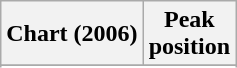<table class="wikitable sortable">
<tr>
<th align="left">Chart (2006)</th>
<th align="center">Peak<br>position</th>
</tr>
<tr>
</tr>
<tr>
</tr>
</table>
